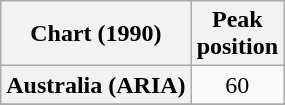<table class="wikitable sortable plainrowheaders" style="text-align:center">
<tr>
<th>Chart (1990)</th>
<th>Peak<br>position</th>
</tr>
<tr>
<th scope="row">Australia (ARIA)</th>
<td>60</td>
</tr>
<tr>
</tr>
<tr>
</tr>
<tr>
</tr>
<tr>
</tr>
<tr>
</tr>
<tr>
</tr>
<tr>
</tr>
<tr>
</tr>
</table>
